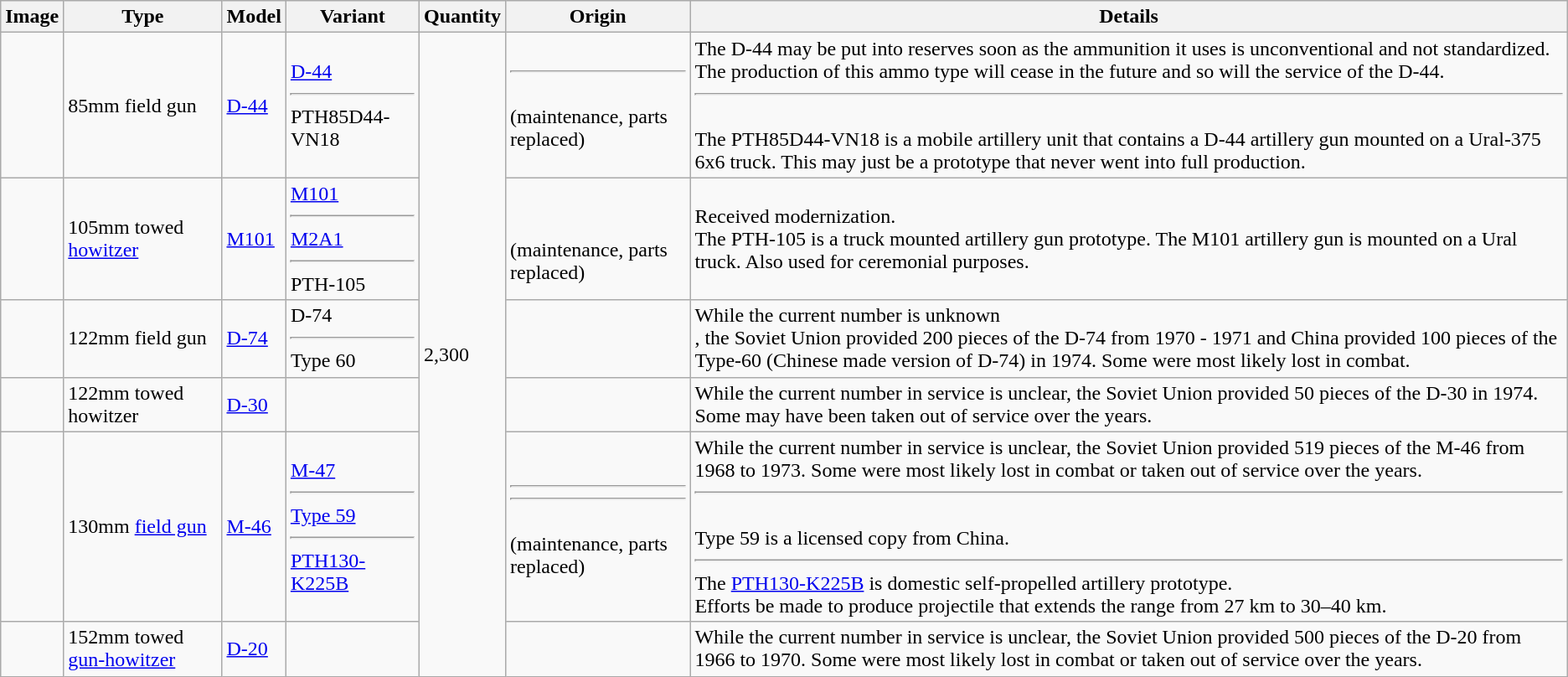<table class="wikitable">
<tr>
<th>Image</th>
<th>Type</th>
<th>Model</th>
<th>Variant</th>
<th>Quantity</th>
<th>Origin</th>
<th>Details</th>
</tr>
<tr>
<td></td>
<td>85mm field gun</td>
<td><a href='#'>D-44</a></td>
<td><a href='#'>D-44</a><hr>PTH85D44-VN18</td>
<td rowspan="6">2,300 </td>
<td><hr><br>(maintenance, parts replaced)</td>
<td>The D-44 may be put into reserves soon as the ammunition it uses is unconventional and not standardized. The production of this ammo type will cease in the future and so will the service of the D-44. <hr><br>The PTH85D44-VN18 is a mobile artillery unit that contains a D-44 artillery gun mounted on a Ural-375 6x6 truck. This may just be a prototype that never went into full production.</td>
</tr>
<tr>
<td></td>
<td>105mm towed <a href='#'>howitzer</a></td>
<td><a href='#'>M101</a></td>
<td><a href='#'>M101</a><hr><a href='#'>M2A1</a><hr>PTH-105</td>
<td><br><br>(maintenance, parts replaced)</td>
<td>Received modernization.<br>The PTH-105 is a truck mounted artillery gun prototype. The M101 artillery gun is mounted on a Ural truck.
Also used for ceremonial purposes.</td>
</tr>
<tr>
<td></td>
<td>122mm field gun</td>
<td><a href='#'>D-74</a></td>
<td>D-74<hr>Type 60</td>
<td></td>
<td>While the current number is unknown<br>, the Soviet Union provided 200 pieces of the D-74 from 1970 - 1971 and China provided 100 pieces of the Type-60 (Chinese made version of D-74) in 1974. Some were most likely lost in combat.</td>
</tr>
<tr>
<td></td>
<td>122mm towed howitzer</td>
<td><a href='#'>D-30</a></td>
<td></td>
<td></td>
<td>While the current number in service is unclear, the Soviet Union provided 50 pieces of the D-30 in 1974. Some may have been taken out of service over the years.</td>
</tr>
<tr>
<td></td>
<td>130mm <a href='#'>field gun</a></td>
<td><a href='#'>M-46</a></td>
<td><a href='#'>M-47</a><hr><a href='#'>Type 59</a><hr><a href='#'>PTH130-K225B</a></td>
<td><hr><hr><br>(maintenance, parts replaced)</td>
<td>While the current number in service is unclear, the Soviet Union provided 519 pieces of the M-46 from 1968 to 1973. Some were most likely lost in combat or taken out of service over the years. <hr><br>Type 59 is a licensed copy from China. <hr>
The <a href='#'>PTH130-K225B</a> is domestic self-propelled artillery prototype.<br>Efforts be made to produce projectile that extends the range from 27 km to 30–40 km.</td>
</tr>
<tr>
<td></td>
<td>152mm towed <a href='#'>gun-howitzer</a></td>
<td><a href='#'>D-20</a></td>
<td></td>
<td></td>
<td>While the current number in service is unclear, the Soviet Union provided 500 pieces of the D-20 from 1966 to 1970. Some were most likely lost in combat or taken out of service over the years.</td>
</tr>
</table>
